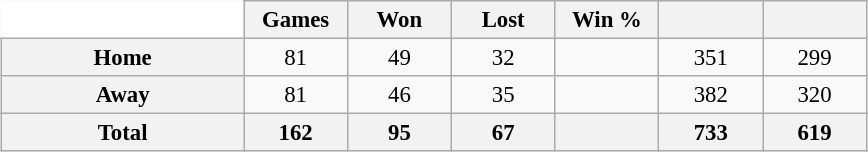<table class="wikitable" style="font-size:95%; text-align:center; width:38em; border:0;margin:0.5em auto;">
<tr>
<td width="28%" style="background:#fff;border:0;"></td>
<th width="12%">Games</th>
<th width="12%">Won</th>
<th width="12%">Lost</th>
<th width="12%">Win %</th>
<th width="12%"></th>
<th width="12%"></th>
</tr>
<tr>
<th>Home</th>
<td>81</td>
<td>49</td>
<td>32</td>
<td></td>
<td>351</td>
<td>299</td>
</tr>
<tr>
<th>Away</th>
<td>81</td>
<td>46</td>
<td>35</td>
<td></td>
<td>382</td>
<td>320</td>
</tr>
<tr>
<th>Total</th>
<th>162</th>
<th>95</th>
<th>67</th>
<th></th>
<th>733</th>
<th>619</th>
</tr>
</table>
